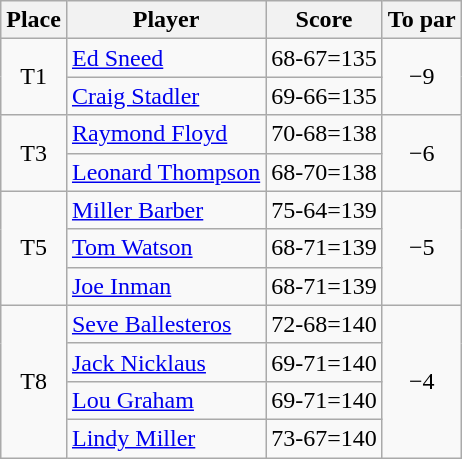<table class="wikitable">
<tr>
<th>Place</th>
<th>Player</th>
<th>Score</th>
<th>To par</th>
</tr>
<tr>
<td align=center rowspan=2>T1</td>
<td> <a href='#'>Ed Sneed</a></td>
<td>68-67=135</td>
<td rowspan=2 align=center>−9</td>
</tr>
<tr>
<td> <a href='#'>Craig Stadler</a></td>
<td>69-66=135</td>
</tr>
<tr>
<td align=center rowspan=2>T3</td>
<td> <a href='#'>Raymond Floyd</a></td>
<td>70-68=138</td>
<td rowspan=2 align=center>−6</td>
</tr>
<tr>
<td> <a href='#'>Leonard Thompson</a></td>
<td>68-70=138</td>
</tr>
<tr>
<td align=center rowspan=3>T5</td>
<td> <a href='#'>Miller Barber</a></td>
<td>75-64=139</td>
<td rowspan=3 align=center>−5</td>
</tr>
<tr>
<td> <a href='#'>Tom Watson</a></td>
<td>68-71=139</td>
</tr>
<tr>
<td> <a href='#'>Joe Inman</a></td>
<td>68-71=139</td>
</tr>
<tr>
<td align=center rowspan=4>T8</td>
<td> <a href='#'>Seve Ballesteros</a></td>
<td>72-68=140</td>
<td rowspan=4 align=center>−4</td>
</tr>
<tr>
<td> <a href='#'>Jack Nicklaus</a></td>
<td>69-71=140</td>
</tr>
<tr>
<td> <a href='#'>Lou Graham</a></td>
<td>69-71=140</td>
</tr>
<tr>
<td> <a href='#'>Lindy Miller</a></td>
<td>73-67=140</td>
</tr>
</table>
